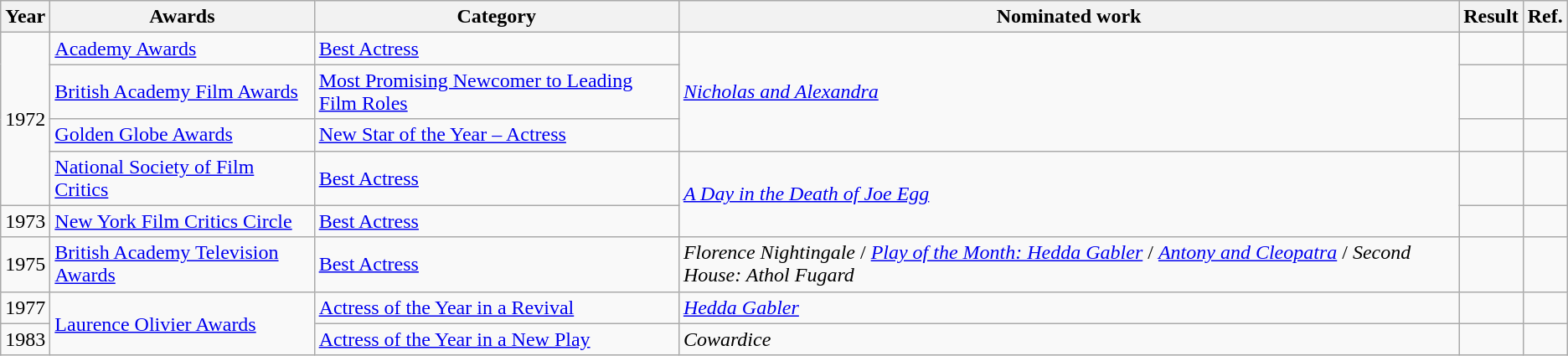<table class="wikitable">
<tr>
<th>Year</th>
<th>Awards</th>
<th>Category</th>
<th>Nominated work</th>
<th>Result</th>
<th>Ref.</th>
</tr>
<tr>
<td rowspan="4">1972</td>
<td><a href='#'>Academy Awards</a></td>
<td><a href='#'>Best Actress</a></td>
<td rowspan="3"><a href='#'><em>Nicholas and Alexandra</em></a></td>
<td></td>
<td></td>
</tr>
<tr>
<td><a href='#'>British Academy Film Awards</a></td>
<td><a href='#'>Most Promising Newcomer to Leading Film Roles</a></td>
<td></td>
<td></td>
</tr>
<tr>
<td><a href='#'>Golden Globe Awards</a></td>
<td><a href='#'>New Star of the Year – Actress</a></td>
<td></td>
<td></td>
</tr>
<tr>
<td><a href='#'>National Society of Film Critics</a></td>
<td><a href='#'>Best Actress</a></td>
<td rowspan="2"><a href='#'><em>A Day in the Death of Joe Egg</em></a></td>
<td></td>
<td></td>
</tr>
<tr>
<td>1973</td>
<td><a href='#'>New York Film Critics Circle</a></td>
<td><a href='#'>Best Actress</a></td>
<td></td>
<td></td>
</tr>
<tr>
<td>1975</td>
<td><a href='#'>British Academy Television Awards</a></td>
<td><a href='#'>Best Actress</a></td>
<td><em>Florence Nightingale</em> / <a href='#'><em>Play of the Month: Hedda Gabler</em></a> / <a href='#'><em>Antony and Cleopatra</em></a> / <em>Second House: Athol Fugard</em></td>
<td></td>
<td></td>
</tr>
<tr>
<td>1977</td>
<td rowspan="2"><a href='#'>Laurence Olivier Awards</a></td>
<td><a href='#'>Actress of the Year in a Revival</a></td>
<td><a href='#'><em>Hedda Gabler</em></a></td>
<td></td>
<td></td>
</tr>
<tr>
<td>1983</td>
<td><a href='#'>Actress of the Year in a New Play</a></td>
<td><em>Cowardice</em></td>
<td></td>
<td></td>
</tr>
</table>
